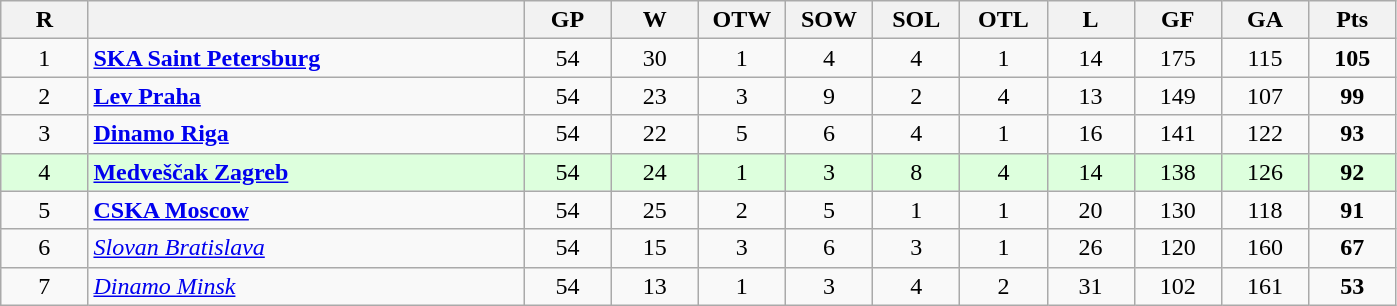<table class="wikitable sortable" style="text-align:center;">
<tr>
<th bgcolor="#DDDDFF" width="5%">R</th>
<th bgcolor="#DDDDFF" width="25%"></th>
<th bgcolor="#DDDDFF" width="5%">GP</th>
<th bgcolor="#DDDDFF" width="5%">W</th>
<th bgcolor="#DDDDFF" width="5%">OTW</th>
<th bgcolor="#DDDDFF" width="5%">SOW</th>
<th bgcolor="#DDDDFF" width="5%">SOL</th>
<th bgcolor="#DDDDFF" width="5%">OTL</th>
<th bgcolor="#DDDDFF" width="5%">L</th>
<th bgcolor="#DDDDFF" width="5%">GF</th>
<th bgcolor="#DDDDFF" width="5%">GA</th>
<th bgcolor="#DDDDFF" width="5%">Pts</th>
</tr>
<tr>
<td>1</td>
<td align=left> <strong><a href='#'>SKA Saint Petersburg</a></strong></td>
<td>54</td>
<td>30</td>
<td>1</td>
<td>4</td>
<td>4</td>
<td>1</td>
<td>14</td>
<td>175</td>
<td>115</td>
<td><strong>105</strong></td>
</tr>
<tr>
<td>2</td>
<td align=left>  <strong><a href='#'>Lev Praha</a></strong></td>
<td>54</td>
<td>23</td>
<td>3</td>
<td>9</td>
<td>2</td>
<td>4</td>
<td>13</td>
<td>149</td>
<td>107</td>
<td><strong>99</strong></td>
</tr>
<tr>
<td>3</td>
<td align=left>  <strong><a href='#'>Dinamo Riga</a></strong></td>
<td>54</td>
<td>22</td>
<td>5</td>
<td>6</td>
<td>4</td>
<td>1</td>
<td>16</td>
<td>141</td>
<td>122</td>
<td><strong>93</strong></td>
</tr>
<tr bgcolor=ddffdd>
<td>4</td>
<td align=left>  <strong><a href='#'>Medveščak Zagreb</a></strong></td>
<td>54</td>
<td>24</td>
<td>1</td>
<td>3</td>
<td>8</td>
<td>4</td>
<td>14</td>
<td>138</td>
<td>126</td>
<td><strong>92</strong></td>
</tr>
<tr>
<td>5</td>
<td align=left>  <strong><a href='#'>CSKA Moscow</a></strong></td>
<td>54</td>
<td>25</td>
<td>2</td>
<td>5</td>
<td>1</td>
<td>1</td>
<td>20</td>
<td>130</td>
<td>118</td>
<td><strong>91</strong></td>
</tr>
<tr>
<td>6</td>
<td align=left>  <em><a href='#'>Slovan Bratislava</a></em></td>
<td>54</td>
<td>15</td>
<td>3</td>
<td>6</td>
<td>3</td>
<td>1</td>
<td>26</td>
<td>120</td>
<td>160</td>
<td><strong>67</strong></td>
</tr>
<tr>
<td>7</td>
<td align=left>  <em><a href='#'>Dinamo Minsk</a></em></td>
<td>54</td>
<td>13</td>
<td>1</td>
<td>3</td>
<td>4</td>
<td>2</td>
<td>31</td>
<td>102</td>
<td>161</td>
<td><strong>53</strong></td>
</tr>
</table>
